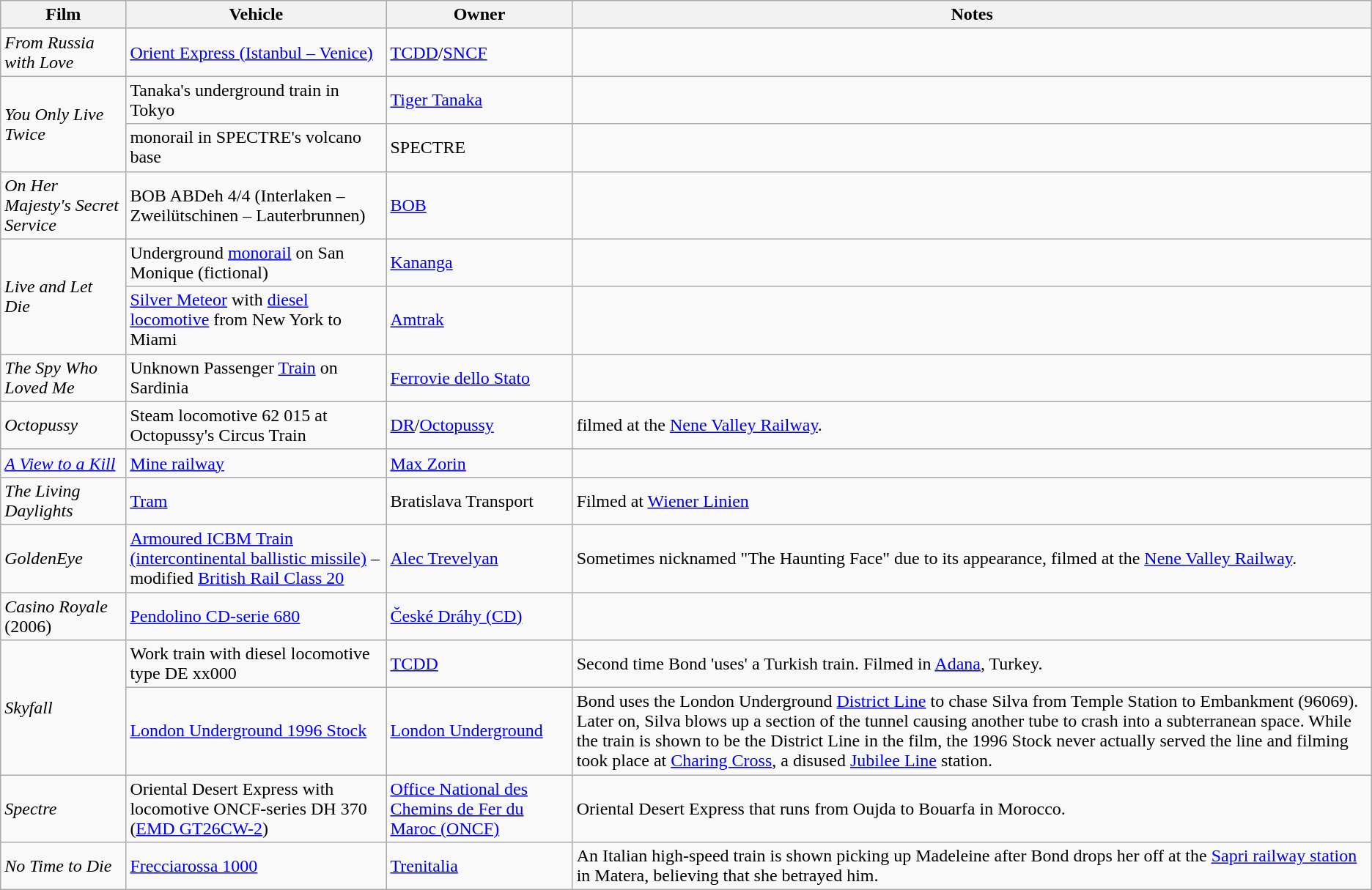<table class="wikitable sortable">
<tr>
<th>Film</th>
<th>Vehicle</th>
<th>Owner</th>
<th>Notes</th>
</tr>
<tr>
<td><em>From Russia with Love</em></td>
<td><a href='#'>Orient Express (Istanbul – Venice)</a></td>
<td><a href='#'>TCDD</a>/<a href='#'>SNCF</a></td>
<td></td>
</tr>
<tr>
<td rowspan="2"><em>You Only Live Twice</em></td>
<td>Tanaka's underground train in Tokyo</td>
<td><a href='#'>Tiger Tanaka</a></td>
<td></td>
</tr>
<tr>
<td>monorail in SPECTRE's volcano base</td>
<td>SPECTRE</td>
</tr>
<tr>
<td><em>On Her Majesty's Secret Service</em></td>
<td>BOB ABDeh 4/4 (Interlaken – Zweilütschinen – Lauterbrunnen)</td>
<td><a href='#'>BOB</a></td>
<td></td>
</tr>
<tr>
<td rowspan="2"><em>Live and Let Die</em></td>
<td>Underground <a href='#'>monorail</a> on San Monique (fictional)</td>
<td><a href='#'>Kananga</a></td>
<td></td>
</tr>
<tr>
<td><a href='#'>Silver Meteor</a> with <a href='#'>diesel locomotive</a> from New York to Miami</td>
<td><a href='#'>Amtrak</a></td>
<td></td>
</tr>
<tr>
<td><em>The Spy Who Loved Me</em></td>
<td>Unknown Passenger <a href='#'>Train</a> on Sardinia</td>
<td><a href='#'>Ferrovie dello Stato</a></td>
<td></td>
</tr>
<tr>
<td><em>Octopussy</em></td>
<td>Steam locomotive 62 015 at Octopussy's Circus Train</td>
<td><a href='#'>DR</a>/<a href='#'>Octopussy</a></td>
<td>filmed at the <a href='#'>Nene Valley Railway</a>.</td>
</tr>
<tr>
<td><em><a href='#'>A View to a Kill</a></em></td>
<td><a href='#'>Mine railway</a></td>
<td><a href='#'>Max Zorin</a></td>
<td></td>
</tr>
<tr>
<td><em>The Living Daylights</em></td>
<td><a href='#'>Tram</a></td>
<td>Bratislava Transport</td>
<td>Filmed at <a href='#'>Wiener Linien</a></td>
</tr>
<tr>
<td><em>GoldenEye</em></td>
<td><a href='#'>Armoured ICBM Train (intercontinental ballistic missile)</a> – modified <a href='#'>British Rail Class 20</a></td>
<td><a href='#'>Alec Trevelyan</a></td>
<td>Sometimes nicknamed "The Haunting Face" due to its appearance, filmed at the <a href='#'>Nene Valley Railway</a>.</td>
</tr>
<tr>
<td><em>Casino Royale</em> (2006)</td>
<td><a href='#'>Pendolino CD-serie 680</a></td>
<td><a href='#'>České Dráhy (CD)</a></td>
<td></td>
</tr>
<tr>
<td rowspan="2"><em>Skyfall</em></td>
<td>Work train with diesel locomotive type DE xx000</td>
<td><a href='#'>TCDD</a></td>
<td>Second time Bond 'uses' a Turkish train. Filmed in <a href='#'>Adana</a>, Turkey.</td>
</tr>
<tr>
<td><a href='#'>London Underground 1996 Stock</a></td>
<td><a href='#'>London Underground</a></td>
<td>Bond uses the London Underground <a href='#'>District Line</a> to chase Silva from Temple Station to Embankment (96069). Later on, Silva blows up a section of the tunnel causing another tube to crash into a subterranean space. While the train is shown to be the District Line in the film, the 1996 Stock never actually served the line and filming took place at <a href='#'>Charing Cross</a>, a disused <a href='#'>Jubilee Line</a> station.</td>
</tr>
<tr>
<td><em>Spectre</em></td>
<td>Oriental Desert Express with locomotive ONCF-series DH 370 (<a href='#'>EMD GT26CW-2</a>)</td>
<td><a href='#'>Office National des Chemins de Fer du Maroc (ONCF)</a></td>
<td>Oriental Desert Express that runs from Oujda to Bouarfa in Morocco.</td>
</tr>
<tr>
<td><em>No Time to Die</em></td>
<td><a href='#'>Frecciarossa 1000</a></td>
<td><a href='#'>Trenitalia</a></td>
<td>An Italian high-speed train is shown picking up Madeleine after Bond drops her off at the <a href='#'>Sapri railway station</a> in Matera, believing that she betrayed him.</td>
</tr>
</table>
